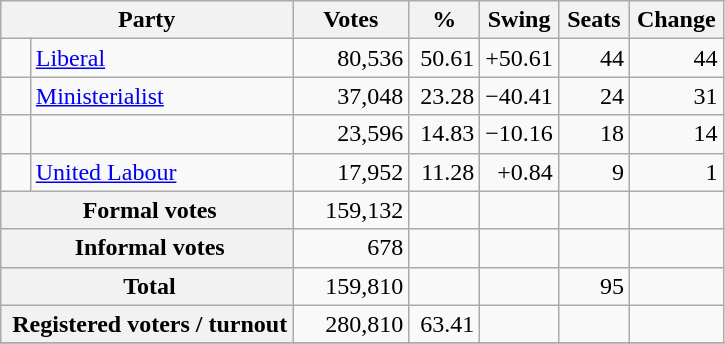<table class="wikitable" style="text-align:right; margin-bottom:0">
<tr>
<th style="width:10px;" colspan=3>Party</th>
<th style="width:70px;">Votes</th>
<th style="width:40px;">%</th>
<th style="width:40px;">Swing</th>
<th style="width:40px;">Seats</th>
<th style="width:40px;">Change</th>
</tr>
<tr>
<td> </td>
<td style="text-align:left;" colspan="2"><a href='#'>Liberal</a></td>
<td style="width:70px;">80,536</td>
<td style="width:40px;">50.61</td>
<td style="width:45px;">+50.61</td>
<td style="width:40px;">44</td>
<td style="width:55px;"> 44</td>
</tr>
<tr>
<td> </td>
<td style="text-align:left;" colspan="2"><a href='#'>Ministerialist</a></td>
<td>37,048</td>
<td>23.28</td>
<td>−40.41</td>
<td>24</td>
<td> 31</td>
</tr>
<tr>
<td> </td>
<td style="text-align:left;" colspan="2"></td>
<td>23,596</td>
<td>14.83</td>
<td>−10.16</td>
<td>18</td>
<td> 14</td>
</tr>
<tr>
<td> </td>
<td style="text-align:left;" colspan="2"><a href='#'>United Labour</a></td>
<td style="width:70px;">17,952</td>
<td style="width:40px;">11.28</td>
<td style="width:45px;">+0.84</td>
<td style="width:40px;">9</td>
<td style="width:55px;"> 1</td>
</tr>
<tr>
<th colspan="3"> Formal votes</th>
<td>159,132</td>
<td></td>
<td></td>
<td></td>
<td></td>
</tr>
<tr>
<th colspan="3"> Informal votes</th>
<td>678</td>
<td></td>
<td></td>
<td></td>
<td></td>
</tr>
<tr>
<th colspan="3"> Total</th>
<td>159,810</td>
<td></td>
<td></td>
<td>95</td>
<td></td>
</tr>
<tr>
<th colspan="3"> Registered voters / turnout</th>
<td>280,810</td>
<td>63.41</td>
<td></td>
<td></td>
<td></td>
</tr>
<tr>
</tr>
</table>
